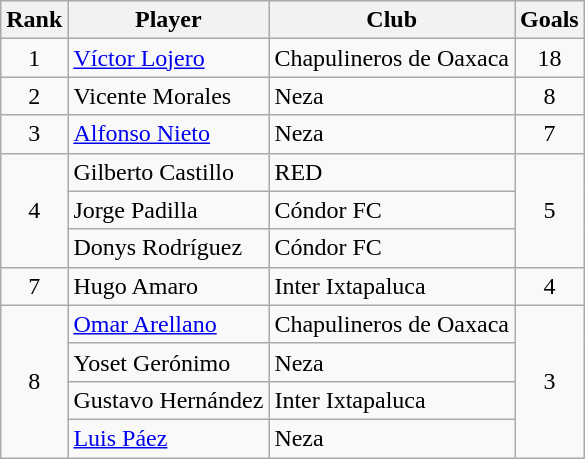<table class="wikitable">
<tr>
<th>Rank</th>
<th>Player</th>
<th>Club</th>
<th>Goals</th>
</tr>
<tr>
<td align=center rowspan=1>1</td>
<td> <a href='#'>Víctor Lojero</a></td>
<td>Chapulineros de Oaxaca</td>
<td align=center rowspan=1>18</td>
</tr>
<tr>
<td align=center rowspan=1>2</td>
<td> Vicente Morales</td>
<td>Neza</td>
<td align=center rowspan=1>8</td>
</tr>
<tr>
<td align=center rowspan=1>3</td>
<td> <a href='#'>Alfonso Nieto</a></td>
<td>Neza</td>
<td align=center rowspan=1>7</td>
</tr>
<tr>
<td align=center rowspan=3>4</td>
<td> Gilberto Castillo</td>
<td>RED</td>
<td align=center rowspan=3>5</td>
</tr>
<tr>
<td> Jorge Padilla</td>
<td>Cóndor FC</td>
</tr>
<tr>
<td> Donys Rodríguez</td>
<td>Cóndor FC</td>
</tr>
<tr>
<td align=center rowspan=1>7</td>
<td> Hugo Amaro</td>
<td>Inter Ixtapaluca</td>
<td align=center rowspan=1>4</td>
</tr>
<tr>
<td align=center rowspan=4>8</td>
<td> <a href='#'>Omar Arellano</a></td>
<td>Chapulineros de Oaxaca</td>
<td align=center rowspan=4>3</td>
</tr>
<tr>
<td> Yoset Gerónimo</td>
<td>Neza</td>
</tr>
<tr>
<td> Gustavo Hernández</td>
<td>Inter Ixtapaluca</td>
</tr>
<tr>
<td> <a href='#'>Luis Páez</a></td>
<td>Neza</td>
</tr>
</table>
